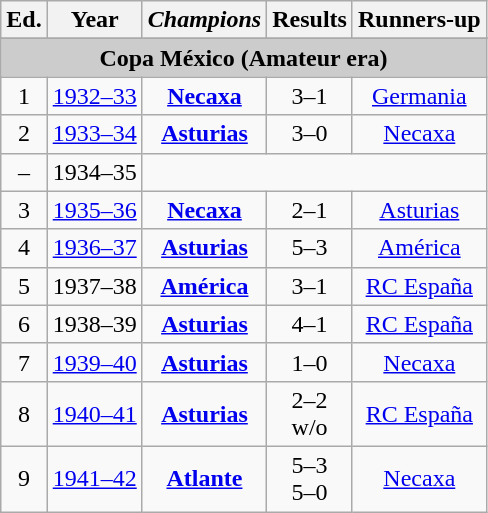<table class="wikitable" style="text-align: center;">
<tr>
<th>Ed.</th>
<th>Year</th>
<th><em>Champions</em></th>
<th>Results</th>
<th>Runners-up</th>
</tr>
<tr>
</tr>
<tr bgcolor=#cccccc align=center>
<td colspan=5><strong>Copa México (Amateur era)</strong></td>
</tr>
<tr>
<td>1</td>
<td><a href='#'>1932–33</a></td>
<td><strong><a href='#'>Necaxa</a></strong></td>
<td>3–1</td>
<td><a href='#'>Germania</a></td>
</tr>
<tr>
<td>2</td>
<td><a href='#'>1933–34</a></td>
<td><strong><a href='#'>Asturias</a></strong></td>
<td>3–0</td>
<td><a href='#'>Necaxa</a></td>
</tr>
<tr>
<td>–</td>
<td>1934–35</td>
<td colspan=3></td>
</tr>
<tr>
<td>3</td>
<td><a href='#'>1935–36</a></td>
<td><strong><a href='#'>Necaxa</a></strong></td>
<td>2–1<br><small></small></td>
<td><a href='#'>Asturias</a></td>
</tr>
<tr>
<td>4</td>
<td><a href='#'>1936–37</a></td>
<td><strong><a href='#'>Asturias</a></strong></td>
<td>5–3</td>
<td><a href='#'>América</a></td>
</tr>
<tr>
<td>5</td>
<td>1937–38</td>
<td><strong><a href='#'>América</a></strong></td>
<td>3–1</td>
<td><a href='#'>RC España</a></td>
</tr>
<tr>
<td>6</td>
<td>1938–39</td>
<td><strong><a href='#'>Asturias</a></strong></td>
<td>4–1</td>
<td><a href='#'>RC España</a></td>
</tr>
<tr>
<td>7</td>
<td><a href='#'>1939–40</a></td>
<td><strong><a href='#'>Asturias</a></strong></td>
<td>1–0</td>
<td><a href='#'>Necaxa</a></td>
</tr>
<tr>
<td>8</td>
<td><a href='#'>1940–41</a></td>
<td><strong><a href='#'>Asturias</a></strong></td>
<td>2–2<br>w/o</td>
<td><a href='#'>RC España</a></td>
</tr>
<tr>
<td>9</td>
<td><a href='#'>1941–42</a></td>
<td><strong><a href='#'>Atlante</a></strong></td>
<td>5–3<br>5–0</td>
<td><a href='#'>Necaxa</a></td>
</tr>
</table>
